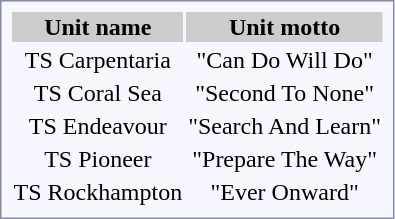<table class="mw-collapsible mw-collapsed" style="border:1px solid #8888aa; background:#f7f8ff; text-align:center; padding:5px;">
<tr style="background:#CCCCCC">
<th>Unit name</th>
<th>Unit motto</th>
</tr>
<tr>
<td>TS Carpentaria</td>
<td>"Can Do Will Do"</td>
</tr>
<tr>
<td>TS Coral Sea</td>
<td>"Second To None"</td>
</tr>
<tr>
<td>TS Endeavour</td>
<td>"Search And Learn"</td>
</tr>
<tr>
<td>TS Pioneer</td>
<td>"Prepare The Way"</td>
</tr>
<tr>
<td>TS Rockhampton</td>
<td>"Ever Onward"</td>
</tr>
</table>
